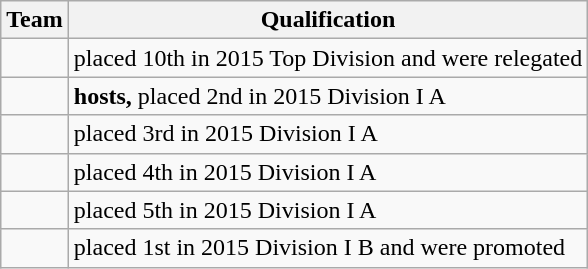<table class="wikitable">
<tr>
<th>Team</th>
<th>Qualification</th>
</tr>
<tr>
<td></td>
<td>placed 10th in 2015 Top Division and were relegated</td>
</tr>
<tr>
<td></td>
<td><strong>hosts,</strong> placed 2nd in 2015 Division I A</td>
</tr>
<tr>
<td></td>
<td>placed 3rd in 2015 Division I A</td>
</tr>
<tr>
<td></td>
<td>placed 4th in 2015 Division I A</td>
</tr>
<tr>
<td></td>
<td>placed 5th in 2015 Division I A</td>
</tr>
<tr>
<td></td>
<td>placed 1st in 2015 Division I B and were promoted</td>
</tr>
</table>
